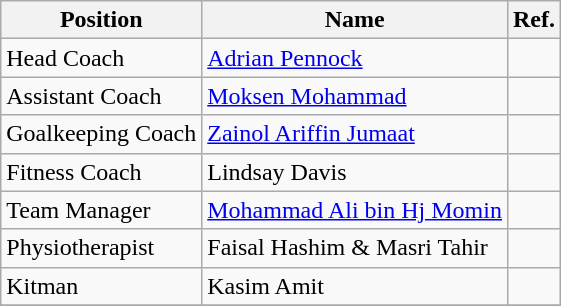<table class="wikitable">
<tr>
<th>Position</th>
<th>Name</th>
<th>Ref.</th>
</tr>
<tr>
<td>Head Coach</td>
<td> <a href='#'>Adrian Pennock</a></td>
<td></td>
</tr>
<tr>
<td>Assistant Coach</td>
<td> <a href='#'>Moksen Mohammad</a></td>
<td></td>
</tr>
<tr>
<td>Goalkeeping Coach</td>
<td> <a href='#'>Zainol Ariffin Jumaat</a></td>
<td></td>
</tr>
<tr>
<td>Fitness Coach</td>
<td> Lindsay Davis</td>
<td></td>
</tr>
<tr>
<td>Team Manager</td>
<td> <a href='#'>Mohammad Ali bin Hj Momin</a></td>
<td></td>
</tr>
<tr>
<td>Physiotherapist</td>
<td> Faisal Hashim & Masri Tahir</td>
<td></td>
</tr>
<tr>
<td>Kitman</td>
<td> Kasim Amit</td>
<td></td>
</tr>
<tr>
</tr>
</table>
